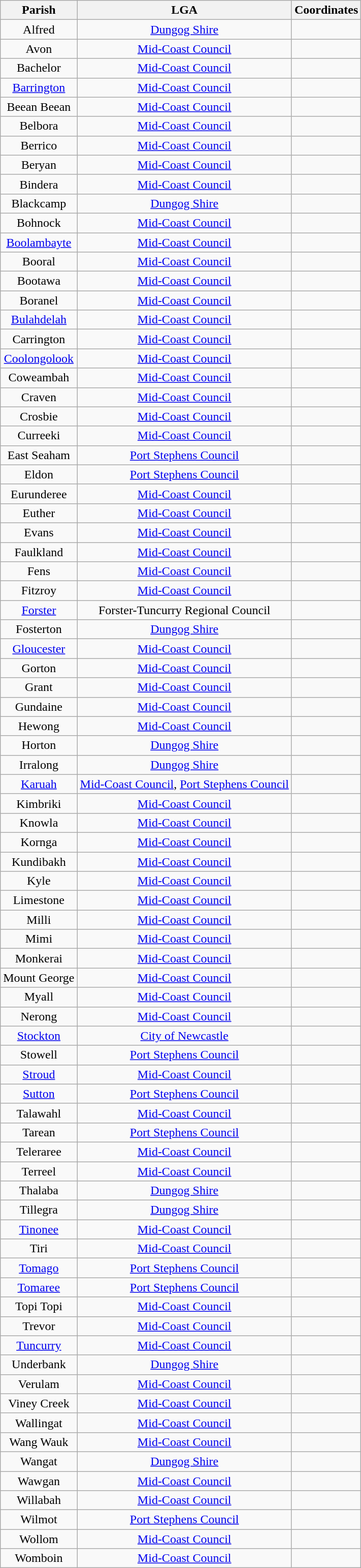<table class="wikitable" style="text-align:center">
<tr>
<th>Parish</th>
<th>LGA</th>
<th>Coordinates</th>
</tr>
<tr>
<td>Alfred</td>
<td><a href='#'>Dungog Shire</a></td>
<td></td>
</tr>
<tr>
<td>Avon</td>
<td><a href='#'>Mid-Coast Council</a></td>
<td></td>
</tr>
<tr>
<td>Bachelor</td>
<td><a href='#'>Mid-Coast Council</a></td>
<td></td>
</tr>
<tr>
<td><a href='#'>Barrington</a></td>
<td><a href='#'>Mid-Coast Council</a></td>
<td></td>
</tr>
<tr>
<td>Beean Beean</td>
<td><a href='#'>Mid-Coast Council</a></td>
<td></td>
</tr>
<tr>
<td>Belbora</td>
<td><a href='#'>Mid-Coast Council</a></td>
<td></td>
</tr>
<tr>
<td>Berrico</td>
<td><a href='#'>Mid-Coast Council</a></td>
<td></td>
</tr>
<tr>
<td>Beryan</td>
<td><a href='#'>Mid-Coast Council</a></td>
<td></td>
</tr>
<tr>
<td>Bindera</td>
<td><a href='#'>Mid-Coast Council</a></td>
<td></td>
</tr>
<tr>
<td>Blackcamp</td>
<td><a href='#'>Dungog Shire</a></td>
<td></td>
</tr>
<tr>
<td>Bohnock</td>
<td><a href='#'>Mid-Coast Council</a></td>
<td></td>
</tr>
<tr>
<td><a href='#'>Boolambayte</a></td>
<td><a href='#'>Mid-Coast Council</a></td>
<td></td>
</tr>
<tr>
<td>Booral</td>
<td><a href='#'>Mid-Coast Council</a></td>
<td></td>
</tr>
<tr>
<td>Bootawa</td>
<td><a href='#'>Mid-Coast Council</a></td>
<td></td>
</tr>
<tr>
<td>Boranel</td>
<td><a href='#'>Mid-Coast Council</a></td>
<td></td>
</tr>
<tr>
<td><a href='#'>Bulahdelah</a></td>
<td><a href='#'>Mid-Coast Council</a></td>
<td></td>
</tr>
<tr>
<td>Carrington</td>
<td><a href='#'>Mid-Coast Council</a></td>
<td></td>
</tr>
<tr>
<td><a href='#'>Coolongolook</a></td>
<td><a href='#'>Mid-Coast Council</a></td>
<td></td>
</tr>
<tr>
<td>Coweambah</td>
<td><a href='#'>Mid-Coast Council</a></td>
<td></td>
</tr>
<tr>
<td>Craven</td>
<td><a href='#'>Mid-Coast Council</a></td>
<td></td>
</tr>
<tr>
<td>Crosbie</td>
<td><a href='#'>Mid-Coast Council</a></td>
<td></td>
</tr>
<tr>
<td>Curreeki</td>
<td><a href='#'>Mid-Coast Council</a></td>
<td></td>
</tr>
<tr>
<td>East Seaham</td>
<td><a href='#'>Port Stephens Council</a></td>
<td></td>
</tr>
<tr>
<td>Eldon</td>
<td><a href='#'>Port Stephens Council</a></td>
<td></td>
</tr>
<tr>
<td>Eurunderee</td>
<td><a href='#'>Mid-Coast Council</a></td>
<td></td>
</tr>
<tr>
<td>Euther</td>
<td><a href='#'>Mid-Coast Council</a></td>
<td></td>
</tr>
<tr>
<td>Evans</td>
<td><a href='#'>Mid-Coast Council</a></td>
<td></td>
</tr>
<tr>
<td>Faulkland</td>
<td><a href='#'>Mid-Coast Council</a></td>
<td></td>
</tr>
<tr>
<td>Fens</td>
<td><a href='#'>Mid-Coast Council</a></td>
<td></td>
</tr>
<tr>
<td>Fitzroy</td>
<td><a href='#'>Mid-Coast Council</a></td>
<td></td>
</tr>
<tr>
<td><a href='#'>Forster</a></td>
<td>Forster-Tuncurry Regional Council</td>
<td></td>
</tr>
<tr>
<td>Fosterton</td>
<td><a href='#'>Dungog Shire</a></td>
<td></td>
</tr>
<tr>
<td><a href='#'>Gloucester</a></td>
<td><a href='#'>Mid-Coast Council</a></td>
<td></td>
</tr>
<tr>
<td>Gorton</td>
<td><a href='#'>Mid-Coast Council</a></td>
<td></td>
</tr>
<tr>
<td>Grant</td>
<td><a href='#'>Mid-Coast Council</a></td>
<td></td>
</tr>
<tr>
<td>Gundaine</td>
<td><a href='#'>Mid-Coast Council</a></td>
<td></td>
</tr>
<tr>
<td>Hewong</td>
<td><a href='#'>Mid-Coast Council</a></td>
<td></td>
</tr>
<tr>
<td>Horton</td>
<td><a href='#'>Dungog Shire</a></td>
<td></td>
</tr>
<tr>
<td>Irralong</td>
<td><a href='#'>Dungog Shire</a></td>
<td></td>
</tr>
<tr>
<td><a href='#'>Karuah</a></td>
<td><a href='#'>Mid-Coast Council</a>, <a href='#'>Port Stephens Council</a></td>
<td></td>
</tr>
<tr>
<td>Kimbriki</td>
<td><a href='#'>Mid-Coast Council</a></td>
<td></td>
</tr>
<tr>
<td>Knowla</td>
<td><a href='#'>Mid-Coast Council</a></td>
<td></td>
</tr>
<tr>
<td>Kornga</td>
<td><a href='#'>Mid-Coast Council</a></td>
<td></td>
</tr>
<tr>
<td>Kundibakh</td>
<td><a href='#'>Mid-Coast Council</a></td>
<td></td>
</tr>
<tr>
<td>Kyle</td>
<td><a href='#'>Mid-Coast Council</a></td>
<td></td>
</tr>
<tr>
<td>Limestone</td>
<td><a href='#'>Mid-Coast Council</a></td>
<td></td>
</tr>
<tr>
<td>Milli</td>
<td><a href='#'>Mid-Coast Council</a></td>
<td></td>
</tr>
<tr>
<td>Mimi</td>
<td><a href='#'>Mid-Coast Council</a></td>
<td></td>
</tr>
<tr>
<td>Monkerai</td>
<td><a href='#'>Mid-Coast Council</a></td>
<td></td>
</tr>
<tr>
<td>Mount George</td>
<td><a href='#'>Mid-Coast Council</a></td>
<td></td>
</tr>
<tr>
<td>Myall</td>
<td><a href='#'>Mid-Coast Council</a></td>
<td></td>
</tr>
<tr>
<td>Nerong</td>
<td><a href='#'>Mid-Coast Council</a></td>
<td></td>
</tr>
<tr>
<td><a href='#'>Stockton</a></td>
<td><a href='#'>City of Newcastle</a></td>
<td></td>
</tr>
<tr>
<td>Stowell</td>
<td><a href='#'>Port Stephens Council</a></td>
<td></td>
</tr>
<tr>
<td><a href='#'>Stroud</a></td>
<td><a href='#'>Mid-Coast Council</a></td>
<td></td>
</tr>
<tr>
<td><a href='#'>Sutton</a></td>
<td><a href='#'>Port Stephens Council</a></td>
<td></td>
</tr>
<tr>
<td>Talawahl</td>
<td><a href='#'>Mid-Coast Council</a></td>
<td></td>
</tr>
<tr>
<td>Tarean</td>
<td><a href='#'>Port Stephens Council</a></td>
<td></td>
</tr>
<tr>
<td>Teleraree</td>
<td><a href='#'>Mid-Coast Council</a></td>
<td></td>
</tr>
<tr>
<td>Terreel</td>
<td><a href='#'>Mid-Coast Council</a></td>
<td></td>
</tr>
<tr>
<td>Thalaba</td>
<td><a href='#'>Dungog Shire</a></td>
<td></td>
</tr>
<tr>
<td>Tillegra</td>
<td><a href='#'>Dungog Shire</a></td>
<td></td>
</tr>
<tr>
<td><a href='#'>Tinonee</a></td>
<td><a href='#'>Mid-Coast Council</a></td>
<td></td>
</tr>
<tr>
<td>Tiri</td>
<td><a href='#'>Mid-Coast Council</a></td>
<td></td>
</tr>
<tr>
<td><a href='#'>Tomago</a></td>
<td><a href='#'>Port Stephens Council</a></td>
<td></td>
</tr>
<tr>
<td><a href='#'>Tomaree</a></td>
<td><a href='#'>Port Stephens Council</a></td>
<td></td>
</tr>
<tr>
<td>Topi Topi</td>
<td><a href='#'>Mid-Coast Council</a></td>
<td></td>
</tr>
<tr>
<td>Trevor</td>
<td><a href='#'>Mid-Coast Council</a></td>
<td></td>
</tr>
<tr>
<td><a href='#'>Tuncurry</a></td>
<td><a href='#'>Mid-Coast Council</a></td>
<td></td>
</tr>
<tr>
<td>Underbank</td>
<td><a href='#'>Dungog Shire</a></td>
<td></td>
</tr>
<tr>
<td>Verulam</td>
<td><a href='#'>Mid-Coast Council</a></td>
<td></td>
</tr>
<tr>
<td>Viney Creek</td>
<td><a href='#'>Mid-Coast Council</a></td>
<td></td>
</tr>
<tr>
<td>Wallingat</td>
<td><a href='#'>Mid-Coast Council</a></td>
<td></td>
</tr>
<tr>
<td>Wang Wauk</td>
<td><a href='#'>Mid-Coast Council</a></td>
<td></td>
</tr>
<tr>
<td>Wangat</td>
<td><a href='#'>Dungog Shire</a></td>
<td></td>
</tr>
<tr>
<td>Wawgan</td>
<td><a href='#'>Mid-Coast Council</a></td>
<td></td>
</tr>
<tr>
<td>Willabah</td>
<td><a href='#'>Mid-Coast Council</a></td>
<td></td>
</tr>
<tr>
<td>Wilmot</td>
<td><a href='#'>Port Stephens Council</a></td>
<td></td>
</tr>
<tr>
<td>Wollom</td>
<td><a href='#'>Mid-Coast Council</a></td>
<td></td>
</tr>
<tr>
<td>Womboin</td>
<td><a href='#'>Mid-Coast Council</a></td>
<td></td>
</tr>
</table>
